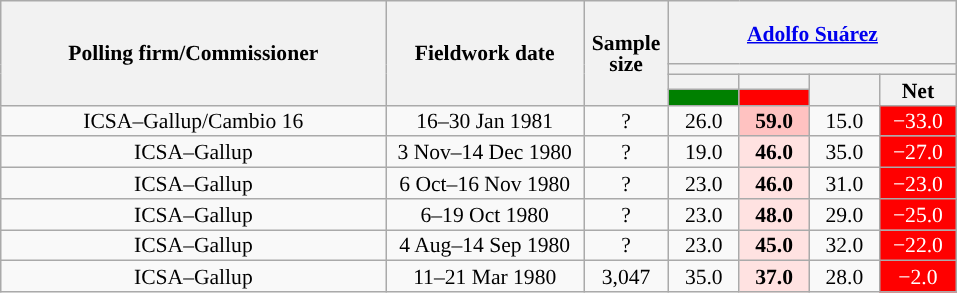<table class="wikitable collapsible collapsed" style="text-align:center; font-size:90%; line-height:14px;">
<tr style="height:42px;">
<th style="width:250px;" rowspan="4">Polling firm/Commissioner</th>
<th style="width:125px;" rowspan="4">Fieldwork date</th>
<th style="width:50px;" rowspan="4">Sample size</th>
<th style="width:185px;" colspan="4"><a href='#'>Adolfo Suárez</a><br></th>
</tr>
<tr>
<th colspan="4" style="background:"></th>
</tr>
<tr>
<th style="width:30px;"></th>
<th style="width:30px;"></th>
<th style="width:30px;" rowspan="2"></th>
<th style="width:30px;" rowspan="2">Net</th>
</tr>
<tr>
<th style="color:inherit;background:#008000;"></th>
<th style="color:inherit;background:#FF0000;"></th>
</tr>
<tr>
<td>ICSA–Gallup/Cambio 16</td>
<td>16–30 Jan 1981</td>
<td>?</td>
<td>26.0</td>
<td style="background:#FFC2C1;"><strong>59.0</strong></td>
<td>15.0</td>
<td style="background:#FF0000; color:white;">−33.0</td>
</tr>
<tr>
<td>ICSA–Gallup</td>
<td>3 Nov–14 Dec 1980</td>
<td>?</td>
<td>19.0</td>
<td style="background:#FFE2E1;"><strong>46.0</strong></td>
<td>35.0</td>
<td style="background:#FF0000; color:white;">−27.0</td>
</tr>
<tr>
<td>ICSA–Gallup</td>
<td>6 Oct–16 Nov 1980</td>
<td>?</td>
<td>23.0</td>
<td style="background:#FFE2E1;"><strong>46.0</strong></td>
<td>31.0</td>
<td style="background:#FF0000; color:white;">−23.0</td>
</tr>
<tr>
<td>ICSA–Gallup</td>
<td>6–19 Oct 1980</td>
<td>?</td>
<td>23.0</td>
<td style="background:#FFE2E1;"><strong>48.0</strong></td>
<td>29.0</td>
<td style="background:#FF0000; color:white;">−25.0</td>
</tr>
<tr>
<td>ICSA–Gallup</td>
<td>4 Aug–14 Sep 1980</td>
<td>?</td>
<td>23.0</td>
<td style="background:#FFE2E1;"><strong>45.0</strong></td>
<td>32.0</td>
<td style="background:#FF0000; color:white;">−22.0</td>
</tr>
<tr>
<td>ICSA–Gallup</td>
<td>11–21 Mar 1980</td>
<td>3,047</td>
<td>35.0</td>
<td style="background:#FFE2E1;"><strong>37.0</strong></td>
<td>28.0</td>
<td style="background:#FF0000; color:white;">−2.0</td>
</tr>
</table>
